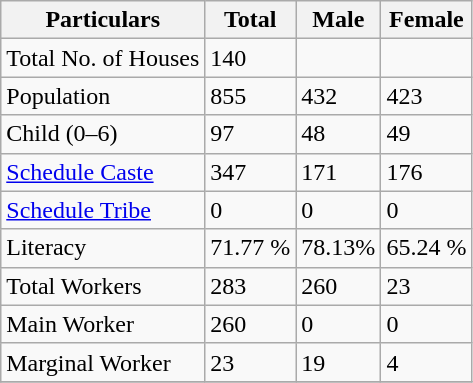<table class="wikitable sortable">
<tr>
<th>Particulars</th>
<th>Total</th>
<th>Male</th>
<th>Female</th>
</tr>
<tr>
<td>Total No. of Houses</td>
<td>140</td>
<td></td>
<td></td>
</tr>
<tr>
<td>Population</td>
<td>855</td>
<td>432</td>
<td>423</td>
</tr>
<tr>
<td>Child (0–6)</td>
<td>97</td>
<td>48</td>
<td>49</td>
</tr>
<tr>
<td><a href='#'>Schedule Caste</a></td>
<td>347</td>
<td>171</td>
<td>176</td>
</tr>
<tr>
<td><a href='#'>Schedule Tribe</a></td>
<td>0</td>
<td>0</td>
<td>0</td>
</tr>
<tr>
<td>Literacy</td>
<td>71.77 %</td>
<td>78.13%</td>
<td>65.24 %</td>
</tr>
<tr>
<td>Total Workers</td>
<td>283</td>
<td>260</td>
<td>23</td>
</tr>
<tr>
<td>Main Worker</td>
<td>260</td>
<td>0</td>
<td>0</td>
</tr>
<tr>
<td>Marginal Worker</td>
<td>23</td>
<td>19</td>
<td>4</td>
</tr>
<tr>
</tr>
</table>
